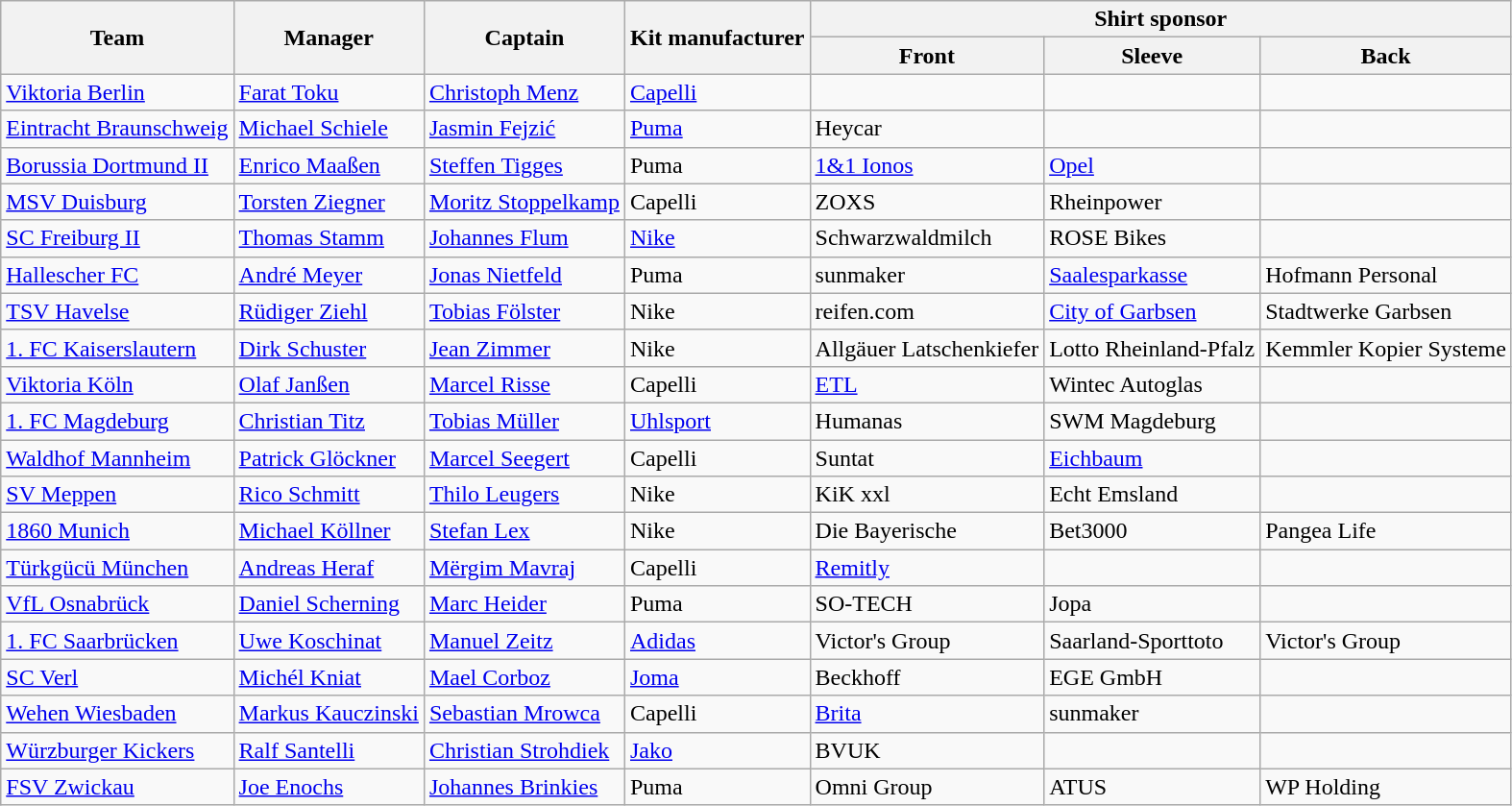<table class="wikitable sortable">
<tr>
<th rowspan=2>Team</th>
<th rowspan=2>Manager</th>
<th rowspan=2>Captain</th>
<th rowspan=2>Kit manufacturer</th>
<th colspan=3>Shirt sponsor</th>
</tr>
<tr>
<th>Front</th>
<th>Sleeve</th>
<th>Back</th>
</tr>
<tr>
<td data-sort-value="Berlin"><a href='#'>Viktoria Berlin</a></td>
<td data-sort-value="Toku, Farat"> <a href='#'>Farat Toku</a></td>
<td data-sort-value="Menz, Christoph"> <a href='#'>Christoph Menz</a></td>
<td><a href='#'>Capelli</a></td>
<td></td>
<td></td>
<td></td>
</tr>
<tr>
<td data-sort-value="Braunschweig"><a href='#'>Eintracht Braunschweig</a></td>
<td data-sort-value="Schiele, Michael"> <a href='#'>Michael Schiele</a></td>
<td data-sort-value="Fejzic, Jasmin"> <a href='#'>Jasmin Fejzić</a></td>
<td><a href='#'>Puma</a></td>
<td>Heycar</td>
<td></td>
<td></td>
</tr>
<tr>
<td data-sort-value="Dortmund"><a href='#'>Borussia Dortmund II</a></td>
<td data-sort-value="Maassen, Enrico"> <a href='#'>Enrico Maaßen</a></td>
<td data-sort-value="Tigges, Steffen"> <a href='#'>Steffen Tigges</a></td>
<td>Puma</td>
<td><a href='#'>1&1 Ionos</a></td>
<td><a href='#'>Opel</a></td>
<td></td>
</tr>
<tr>
<td data-sort-value="Duisburg"><a href='#'>MSV Duisburg</a></td>
<td data-sort-value="Ziegner, Torsten"> <a href='#'>Torsten Ziegner</a></td>
<td data-sort-value="Stoppelkamp, Moritz"> <a href='#'>Moritz Stoppelkamp</a></td>
<td>Capelli</td>
<td>ZOXS</td>
<td>Rheinpower</td>
<td></td>
</tr>
<tr>
<td data-sort-value="Freiburg"><a href='#'>SC Freiburg II</a></td>
<td data-sort-value="Stamm, Thomas"> <a href='#'>Thomas Stamm</a></td>
<td data-sort-value="Flum, Johannes"> <a href='#'>Johannes Flum</a></td>
<td><a href='#'>Nike</a></td>
<td>Schwarzwaldmilch</td>
<td>ROSE Bikes</td>
<td></td>
</tr>
<tr>
<td data-sort-value="Halle"><a href='#'>Hallescher FC</a></td>
<td data-sort-value="Meyer, André"> <a href='#'>André Meyer</a></td>
<td data-sort-value="Nietfeld, Jonas"> <a href='#'>Jonas Nietfeld</a></td>
<td>Puma</td>
<td>sunmaker</td>
<td><a href='#'>Saalesparkasse</a></td>
<td>Hofmann Personal</td>
</tr>
<tr>
<td data-sort-value="Havelse"><a href='#'>TSV Havelse</a></td>
<td data-sort-value="Ziehl, Rudiger"> <a href='#'>Rüdiger Ziehl</a></td>
<td data-sort-value="Folster, Tobias"> <a href='#'>Tobias Fölster</a></td>
<td>Nike</td>
<td>reifen.com</td>
<td><a href='#'>City of Garbsen</a></td>
<td>Stadtwerke Garbsen</td>
</tr>
<tr>
<td data-sort-value="Kaiserslautern"><a href='#'>1. FC Kaiserslautern</a></td>
<td data-sort-value="Schuster, Dirk"> <a href='#'>Dirk Schuster</a></td>
<td data-sort-value="Zimmer, Jean"> <a href='#'>Jean Zimmer</a></td>
<td>Nike</td>
<td>Allgäuer Latschenkiefer</td>
<td>Lotto Rheinland-Pfalz</td>
<td>Kemmler Kopier Systeme</td>
</tr>
<tr>
<td data-sort-value="Koln"><a href='#'>Viktoria Köln</a></td>
<td data-sort-value="Janßen, Olaf"> <a href='#'>Olaf Janßen</a></td>
<td data-sort-value="Risse, Marcel"> <a href='#'>Marcel Risse</a></td>
<td>Capelli</td>
<td><a href='#'>ETL</a></td>
<td>Wintec Autoglas</td>
<td></td>
</tr>
<tr>
<td data-sort-value="Magdeburg"><a href='#'>1. FC Magdeburg</a></td>
<td data-sort-value="Titz, Christian"> <a href='#'>Christian Titz</a></td>
<td data-sort-value="Muller, Tobias"> <a href='#'>Tobias Müller</a></td>
<td><a href='#'>Uhlsport</a></td>
<td>Humanas</td>
<td>SWM Magdeburg</td>
<td></td>
</tr>
<tr>
<td data-sort-value="Mannheim"><a href='#'>Waldhof Mannheim</a></td>
<td data-sort-value="Gloeckner, Patrick"> <a href='#'>Patrick Glöckner</a></td>
<td data-sort-value="Conrad, Kevin"> <a href='#'>Marcel Seegert</a></td>
<td>Capelli</td>
<td>Suntat</td>
<td><a href='#'>Eichbaum</a></td>
<td></td>
</tr>
<tr>
<td data-sort-value="Meppen"><a href='#'>SV Meppen</a></td>
<td data-sort-value="Schmitt, Rico"> <a href='#'>Rico Schmitt</a></td>
<td data-sort-value="Leugers, Thilo"> <a href='#'>Thilo Leugers</a></td>
<td>Nike</td>
<td>KiK xxl</td>
<td>Echt Emsland</td>
<td></td>
</tr>
<tr>
<td data-sort-value="Munich, 1860"><a href='#'>1860 Munich</a></td>
<td data-sort-value="Köllner, Michael"> <a href='#'>Michael Köllner</a></td>
<td data-sort-value="Lex, Stefan"> <a href='#'>Stefan Lex</a></td>
<td>Nike</td>
<td>Die Bayerische</td>
<td>Bet3000</td>
<td>Pangea Life</td>
</tr>
<tr>
<td data-sort-value="Munich, Turkgucu"><a href='#'>Türkgücü München</a></td>
<td data-sort-value="Heraf, Andreas"> <a href='#'>Andreas Heraf</a></td>
<td data-sort-value="Mavraj, Mergim"> <a href='#'>Mërgim Mavraj</a></td>
<td>Capelli</td>
<td><a href='#'>Remitly</a></td>
<td></td>
<td></td>
</tr>
<tr>
<td data-sort-value="Osnabruck"><a href='#'>VfL Osnabrück</a></td>
<td data-sort-value="Scherning, Daniel"> <a href='#'>Daniel Scherning</a></td>
<td data-sort-value="Heider, Marc"> <a href='#'>Marc Heider</a></td>
<td>Puma</td>
<td>SO-TECH</td>
<td>Jopa</td>
<td></td>
</tr>
<tr>
<td data-sort-value="Saarbrucken"><a href='#'>1. FC Saarbrücken</a></td>
<td data-sort-value="Koschinat, Uwe"> <a href='#'>Uwe Koschinat</a></td>
<td data-sort-value="Zeitz, Manuel"> <a href='#'>Manuel Zeitz</a></td>
<td><a href='#'>Adidas</a></td>
<td>Victor's Group</td>
<td>Saarland-Sporttoto</td>
<td>Victor's Group</td>
</tr>
<tr>
<td data-sort-value="Verl"><a href='#'>SC Verl</a></td>
<td data-sort-value="Kniat, Michel"> <a href='#'>Michél Kniat</a></td>
<td data-sort-value="Corboz, Mael"> <a href='#'>Mael Corboz</a></td>
<td><a href='#'>Joma</a></td>
<td>Beckhoff</td>
<td>EGE GmbH</td>
<td></td>
</tr>
<tr>
<td data-sort-value="Wiesbaden"><a href='#'>Wehen Wiesbaden</a></td>
<td data-sort-value="Kauczinski, Markus"> <a href='#'>Markus Kauczinski</a></td>
<td data-sort-value="Mrowca, Sebastian"> <a href='#'>Sebastian Mrowca</a></td>
<td>Capelli</td>
<td><a href='#'>Brita</a></td>
<td>sunmaker</td>
<td></td>
</tr>
<tr>
<td data-sort-value="Wurzburg"><a href='#'>Würzburger Kickers</a></td>
<td data-sort-value="Santelli, Ralf"> <a href='#'>Ralf Santelli</a></td>
<td data-sort-value="Strohdieck, Christian"> <a href='#'>Christian Strohdiek</a></td>
<td><a href='#'>Jako</a></td>
<td>BVUK</td>
<td></td>
<td></td>
</tr>
<tr>
<td data-sort-value="Zwickau"><a href='#'>FSV Zwickau</a></td>
<td data-sort-value="Enochs, Joe"> <a href='#'>Joe Enochs</a></td>
<td data-sort-value="Brinkies, Johannes"> <a href='#'>Johannes Brinkies</a></td>
<td>Puma</td>
<td>Omni Group</td>
<td>ATUS</td>
<td>WP Holding</td>
</tr>
</table>
